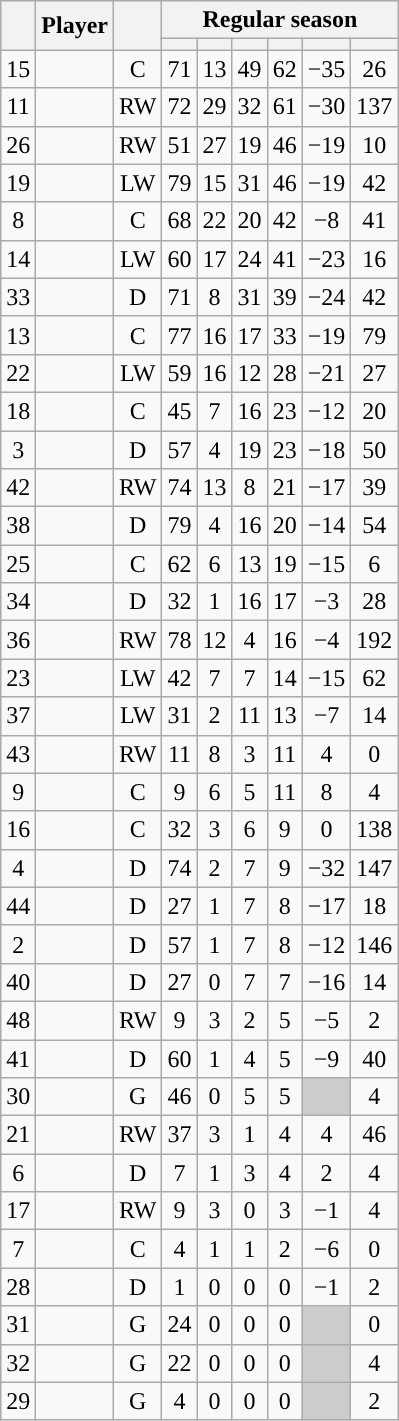<table class="wikitable sortable plainrowheaders" style="text-align:center;">
<tr>
<th scope="col" data-sort-type="number" rowspan="2"></th>
<th scope="col" rowspan="2">Player</th>
<th scope="col" rowspan="2"></th>
<th scope=colgroup colspan=6>Regular season</th>
</tr>
<tr>
<th scope="col" data-sort-type="number"></th>
<th scope="col" data-sort-type="number"></th>
<th scope="col" data-sort-type="number"></th>
<th scope="col" data-sort-type="number"></th>
<th scope="col" data-sort-type="number"></th>
<th scope="col" data-sort-type="number"></th>
</tr>
<tr>
<td scope="row">15</td>
<td align="left"></td>
<td>C</td>
<td>71</td>
<td>13</td>
<td>49</td>
<td>62</td>
<td>−35</td>
<td>26</td>
</tr>
<tr>
<td scope="row">11</td>
<td align="left"></td>
<td>RW</td>
<td>72</td>
<td>29</td>
<td>32</td>
<td>61</td>
<td>−30</td>
<td>137</td>
</tr>
<tr>
<td scope="row">26</td>
<td align="left"></td>
<td>RW</td>
<td>51</td>
<td>27</td>
<td>19</td>
<td>46</td>
<td>−19</td>
<td>10</td>
</tr>
<tr>
<td scope="row">19</td>
<td align="left"></td>
<td>LW</td>
<td>79</td>
<td>15</td>
<td>31</td>
<td>46</td>
<td>−19</td>
<td>42</td>
</tr>
<tr>
<td scope="row">8</td>
<td align="left"></td>
<td>C</td>
<td>68</td>
<td>22</td>
<td>20</td>
<td>42</td>
<td>−8</td>
<td>41</td>
</tr>
<tr>
<td scope="row">14</td>
<td align="left"></td>
<td>LW</td>
<td>60</td>
<td>17</td>
<td>24</td>
<td>41</td>
<td>−23</td>
<td>16</td>
</tr>
<tr>
<td scope="row">33</td>
<td align="left"></td>
<td>D</td>
<td>71</td>
<td>8</td>
<td>31</td>
<td>39</td>
<td>−24</td>
<td>42</td>
</tr>
<tr>
<td scope="row">13</td>
<td align="left"></td>
<td>C</td>
<td>77</td>
<td>16</td>
<td>17</td>
<td>33</td>
<td>−19</td>
<td>79</td>
</tr>
<tr>
<td scope="row">22</td>
<td align="left"></td>
<td>LW</td>
<td>59</td>
<td>16</td>
<td>12</td>
<td>28</td>
<td>−21</td>
<td>27</td>
</tr>
<tr>
<td scope="row">18</td>
<td align="left"></td>
<td>C</td>
<td>45</td>
<td>7</td>
<td>16</td>
<td>23</td>
<td>−12</td>
<td>20</td>
</tr>
<tr>
<td scope="row">3</td>
<td align="left"></td>
<td>D</td>
<td>57</td>
<td>4</td>
<td>19</td>
<td>23</td>
<td>−18</td>
<td>50</td>
</tr>
<tr>
<td scope="row">42</td>
<td align="left"></td>
<td>RW</td>
<td>74</td>
<td>13</td>
<td>8</td>
<td>21</td>
<td>−17</td>
<td>39</td>
</tr>
<tr>
<td scope="row">38</td>
<td align="left"></td>
<td>D</td>
<td>79</td>
<td>4</td>
<td>16</td>
<td>20</td>
<td>−14</td>
<td>54</td>
</tr>
<tr>
<td scope="row">25</td>
<td align="left"></td>
<td>C</td>
<td>62</td>
<td>6</td>
<td>13</td>
<td>19</td>
<td>−15</td>
<td>6</td>
</tr>
<tr>
<td scope="row">34</td>
<td align="left"></td>
<td>D</td>
<td>32</td>
<td>1</td>
<td>16</td>
<td>17</td>
<td>−3</td>
<td>28</td>
</tr>
<tr>
<td scope="row">36</td>
<td align="left"></td>
<td>RW</td>
<td>78</td>
<td>12</td>
<td>4</td>
<td>16</td>
<td>−4</td>
<td>192</td>
</tr>
<tr>
<td scope="row">23</td>
<td align="left"></td>
<td>LW</td>
<td>42</td>
<td>7</td>
<td>7</td>
<td>14</td>
<td>−15</td>
<td>62</td>
</tr>
<tr>
<td scope="row">37</td>
<td align="left"></td>
<td>LW</td>
<td>31</td>
<td>2</td>
<td>11</td>
<td>13</td>
<td>−7</td>
<td>14</td>
</tr>
<tr>
<td scope="row">43</td>
<td align="left"></td>
<td>RW</td>
<td>11</td>
<td>8</td>
<td>3</td>
<td>11</td>
<td>4</td>
<td>0</td>
</tr>
<tr>
<td scope="row">9</td>
<td align="left"></td>
<td>C</td>
<td>9</td>
<td>6</td>
<td>5</td>
<td>11</td>
<td>8</td>
<td>4</td>
</tr>
<tr>
<td scope="row">16</td>
<td align="left"></td>
<td>C</td>
<td>32</td>
<td>3</td>
<td>6</td>
<td>9</td>
<td>0</td>
<td>138</td>
</tr>
<tr>
<td scope="row">4</td>
<td align="left"></td>
<td>D</td>
<td>74</td>
<td>2</td>
<td>7</td>
<td>9</td>
<td>−32</td>
<td>147</td>
</tr>
<tr>
<td scope="row">44</td>
<td align="left"></td>
<td>D</td>
<td>27</td>
<td>1</td>
<td>7</td>
<td>8</td>
<td>−17</td>
<td>18</td>
</tr>
<tr>
<td scope="row">2</td>
<td align="left"></td>
<td>D</td>
<td>57</td>
<td>1</td>
<td>7</td>
<td>8</td>
<td>−12</td>
<td>146</td>
</tr>
<tr>
<td scope="row">40</td>
<td align="left"></td>
<td>D</td>
<td>27</td>
<td>0</td>
<td>7</td>
<td>7</td>
<td>−16</td>
<td>14</td>
</tr>
<tr>
<td scope="row">48</td>
<td align="left"></td>
<td>RW</td>
<td>9</td>
<td>3</td>
<td>2</td>
<td>5</td>
<td>−5</td>
<td>2</td>
</tr>
<tr>
<td scope="row">41</td>
<td align="left"></td>
<td>D</td>
<td>60</td>
<td>1</td>
<td>4</td>
<td>5</td>
<td>−9</td>
<td>40</td>
</tr>
<tr>
<td scope="row">30</td>
<td align="left"></td>
<td>G</td>
<td>46</td>
<td>0</td>
<td>5</td>
<td>5</td>
<td style="background:#ccc"></td>
<td>4</td>
</tr>
<tr>
<td scope="row">21</td>
<td align="left"></td>
<td>RW</td>
<td>37</td>
<td>3</td>
<td>1</td>
<td>4</td>
<td>4</td>
<td>46</td>
</tr>
<tr>
<td scope="row">6</td>
<td align="left"></td>
<td>D</td>
<td>7</td>
<td>1</td>
<td>3</td>
<td>4</td>
<td>2</td>
<td>4</td>
</tr>
<tr>
<td scope="row">17</td>
<td align="left"></td>
<td>RW</td>
<td>9</td>
<td>3</td>
<td>0</td>
<td>3</td>
<td>−1</td>
<td>4</td>
</tr>
<tr>
<td scope="row">7</td>
<td align="left"></td>
<td>C</td>
<td>4</td>
<td>1</td>
<td>1</td>
<td>2</td>
<td>−6</td>
<td>0</td>
</tr>
<tr>
<td scope="row">28</td>
<td align="left"></td>
<td>D</td>
<td>1</td>
<td>0</td>
<td>0</td>
<td>0</td>
<td>−1</td>
<td>2</td>
</tr>
<tr>
<td scope="row">31</td>
<td align="left"></td>
<td>G</td>
<td>24</td>
<td>0</td>
<td>0</td>
<td>0</td>
<td style="background:#ccc"></td>
<td>0</td>
</tr>
<tr>
<td scope="row">32</td>
<td align="left"></td>
<td>G</td>
<td>22</td>
<td>0</td>
<td>0</td>
<td>0</td>
<td style="background:#ccc"></td>
<td>4</td>
</tr>
<tr>
<td scope="row">29</td>
<td align="left"></td>
<td>G</td>
<td>4</td>
<td>0</td>
<td>0</td>
<td>0</td>
<td style="background:#ccc"></td>
<td>2</td>
</tr>
</table>
